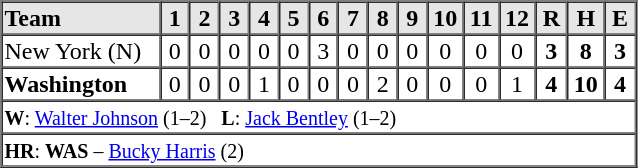<table border=1 cellspacing=0 width=425 style="margin-left:3em;">
<tr style="text-align:center; background-color:#e6e6e6;">
<th align=left width=125>Team</th>
<th width=25>1</th>
<th width=25>2</th>
<th width=25>3</th>
<th width=25>4</th>
<th width=25>5</th>
<th width=25>6</th>
<th width=25>7</th>
<th width=25>8</th>
<th width=25>9</th>
<th width=25>10</th>
<th width=25>11</th>
<th width=25>12</th>
<th width=25>R</th>
<th width=25>H</th>
<th width=25>E</th>
</tr>
<tr style="text-align:center;">
<td align=left>New York (N)</td>
<td>0</td>
<td>0</td>
<td>0</td>
<td>0</td>
<td>0</td>
<td>3</td>
<td>0</td>
<td>0</td>
<td>0</td>
<td>0</td>
<td>0</td>
<td>0</td>
<td><strong>3</strong></td>
<td><strong>8</strong></td>
<td><strong>3</strong></td>
</tr>
<tr style="text-align:center;">
<td align=left><strong>Washington</strong></td>
<td>0</td>
<td>0</td>
<td>0</td>
<td>1</td>
<td>0</td>
<td>0</td>
<td>0</td>
<td>2</td>
<td>0</td>
<td>0</td>
<td>0</td>
<td>1</td>
<td><strong>4</strong></td>
<td><strong>10</strong></td>
<td><strong>4</strong></td>
</tr>
<tr style="text-align:left;">
<td colspan=16><small><strong>W</strong>: <a href='#'>Walter Johnson</a> (1–2)   <strong>L</strong>: <a href='#'>Jack Bentley</a> (1–2)</small></td>
</tr>
<tr style="text-align:left;">
<td colspan=16><small><strong>HR</strong>: <strong>WAS</strong> – <a href='#'>Bucky Harris</a> (2)</small></td>
</tr>
</table>
